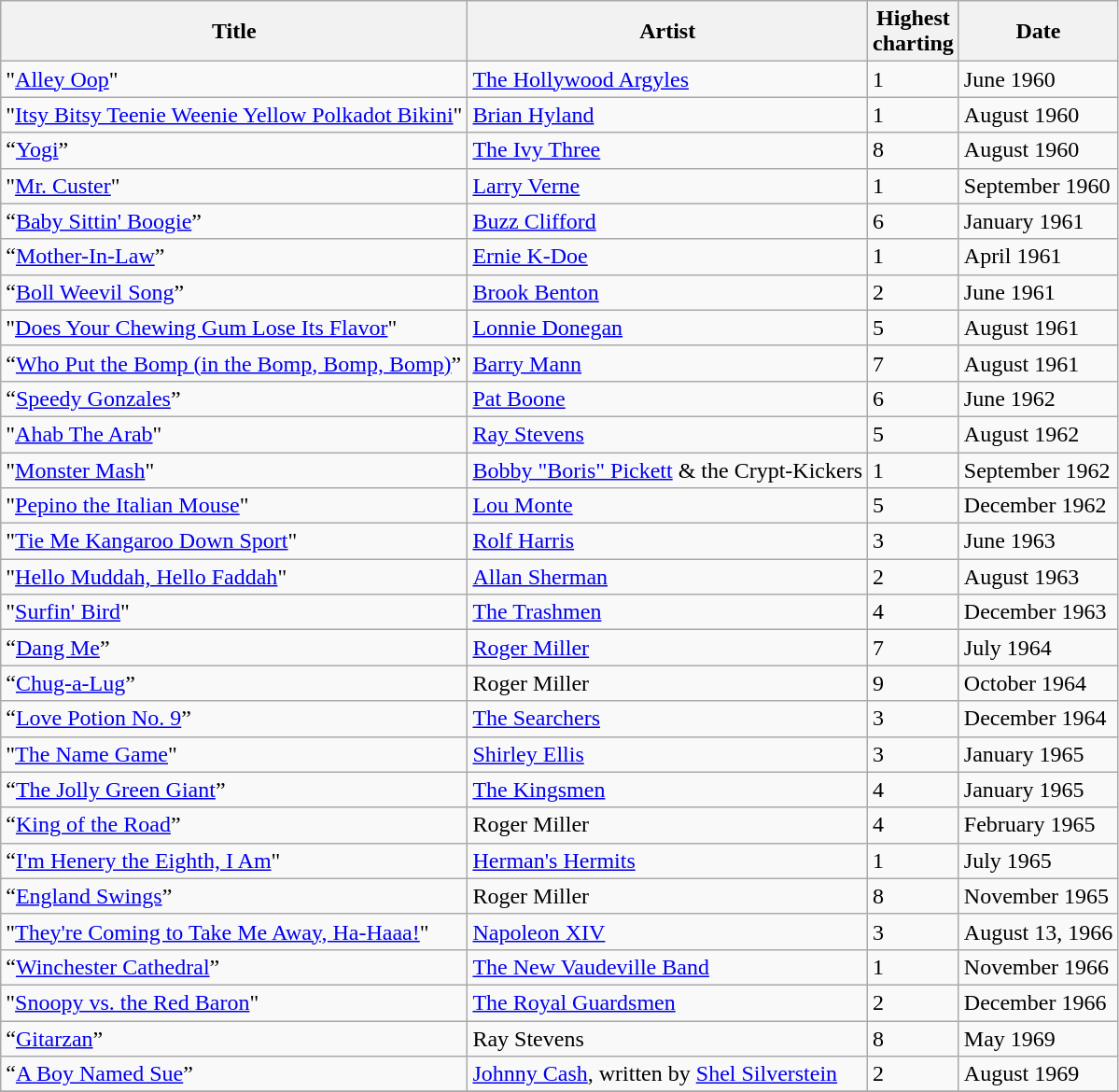<table class="wikitable sortable">
<tr>
<th>Title</th>
<th>Artist</th>
<th>Highest<br>charting</th>
<th>Date</th>
</tr>
<tr>
<td>"<a href='#'>Alley Oop</a>"</td>
<td><a href='#'>The Hollywood Argyles</a></td>
<td>1</td>
<td>June 1960</td>
</tr>
<tr>
<td>"<a href='#'>Itsy Bitsy Teenie Weenie Yellow Polkadot Bikini</a>"</td>
<td><a href='#'>Brian Hyland</a></td>
<td>1</td>
<td>August 1960</td>
</tr>
<tr>
<td>“<a href='#'>Yogi</a>”</td>
<td><a href='#'>The Ivy Three</a></td>
<td>8</td>
<td>August 1960</td>
</tr>
<tr>
<td>"<a href='#'>Mr. Custer</a>"</td>
<td><a href='#'>Larry Verne</a></td>
<td>1</td>
<td>September 1960</td>
</tr>
<tr>
<td>“<a href='#'>Baby Sittin' Boogie</a>”</td>
<td><a href='#'>Buzz Clifford</a></td>
<td>6</td>
<td>January 1961</td>
</tr>
<tr>
<td>“<a href='#'>Mother-In-Law</a>”</td>
<td><a href='#'>Ernie K-Doe</a></td>
<td>1</td>
<td>April 1961</td>
</tr>
<tr>
<td>“<a href='#'>Boll Weevil Song</a>”</td>
<td><a href='#'>Brook Benton</a></td>
<td>2</td>
<td>June 1961</td>
</tr>
<tr>
<td>"<a href='#'>Does Your Chewing Gum Lose Its Flavor</a>"</td>
<td><a href='#'>Lonnie Donegan</a></td>
<td>5</td>
<td>August 1961</td>
</tr>
<tr>
<td>“<a href='#'>Who Put the Bomp (in the Bomp, Bomp, Bomp)</a>”</td>
<td><a href='#'>Barry Mann</a></td>
<td>7</td>
<td>August 1961</td>
</tr>
<tr>
<td>“<a href='#'>Speedy Gonzales</a>”</td>
<td><a href='#'>Pat Boone</a></td>
<td>6</td>
<td>June 1962</td>
</tr>
<tr>
<td>"<a href='#'>Ahab The Arab</a>"</td>
<td><a href='#'>Ray Stevens</a></td>
<td>5</td>
<td>August 1962</td>
</tr>
<tr>
<td>"<a href='#'>Monster Mash</a>"</td>
<td><a href='#'>Bobby "Boris" Pickett</a> & the Crypt-Kickers</td>
<td>1</td>
<td>September 1962</td>
</tr>
<tr>
<td>"<a href='#'>Pepino the Italian Mouse</a>"</td>
<td><a href='#'>Lou Monte</a></td>
<td>5</td>
<td>December 1962</td>
</tr>
<tr>
<td>"<a href='#'>Tie Me Kangaroo Down Sport</a>"</td>
<td><a href='#'>Rolf Harris</a></td>
<td>3</td>
<td>June 1963</td>
</tr>
<tr>
<td>"<a href='#'>Hello Muddah, Hello Faddah</a>"</td>
<td><a href='#'>Allan Sherman</a></td>
<td>2</td>
<td>August 1963</td>
</tr>
<tr>
<td>"<a href='#'>Surfin' Bird</a>"</td>
<td><a href='#'>The Trashmen</a></td>
<td>4</td>
<td>December 1963</td>
</tr>
<tr>
<td>“<a href='#'>Dang Me</a>”</td>
<td><a href='#'>Roger Miller</a></td>
<td>7</td>
<td>July 1964</td>
</tr>
<tr>
<td>“<a href='#'>Chug-a-Lug</a>”</td>
<td>Roger Miller</td>
<td>9</td>
<td>October 1964</td>
</tr>
<tr>
<td>“<a href='#'>Love Potion No. 9</a>”</td>
<td><a href='#'>The Searchers</a></td>
<td>3</td>
<td>December 1964</td>
</tr>
<tr>
<td>"<a href='#'>The Name Game</a>"</td>
<td><a href='#'>Shirley Ellis</a></td>
<td>3</td>
<td>January 1965</td>
</tr>
<tr>
<td>“<a href='#'>The Jolly Green Giant</a>”</td>
<td><a href='#'>The Kingsmen</a></td>
<td>4</td>
<td>January 1965</td>
</tr>
<tr>
<td>“<a href='#'>King of the Road</a>”</td>
<td>Roger Miller</td>
<td>4</td>
<td>February 1965</td>
</tr>
<tr>
<td>“<a href='#'>I'm Henery the Eighth, I Am</a>"</td>
<td><a href='#'>Herman's Hermits</a></td>
<td>1</td>
<td>July 1965</td>
</tr>
<tr>
<td>“<a href='#'>England Swings</a>”</td>
<td>Roger Miller</td>
<td>8</td>
<td>November 1965</td>
</tr>
<tr>
<td>"<a href='#'>They're Coming to Take Me Away, Ha-Haaa!</a>"</td>
<td><a href='#'>Napoleon XIV</a></td>
<td>3</td>
<td>August 13, 1966</td>
</tr>
<tr>
<td>“<a href='#'>Winchester Cathedral</a>”</td>
<td><a href='#'>The New Vaudeville Band</a></td>
<td>1</td>
<td>November 1966</td>
</tr>
<tr>
<td>"<a href='#'>Snoopy vs. the Red Baron</a>"</td>
<td><a href='#'>The Royal Guardsmen</a></td>
<td>2</td>
<td>December 1966</td>
</tr>
<tr>
<td>“<a href='#'>Gitarzan</a>”</td>
<td>Ray Stevens</td>
<td>8</td>
<td>May 1969</td>
</tr>
<tr>
<td>“<a href='#'>A Boy Named Sue</a>”</td>
<td><a href='#'>Johnny Cash</a>, written by <a href='#'>Shel Silverstein</a></td>
<td>2</td>
<td>August 1969</td>
</tr>
<tr>
</tr>
</table>
